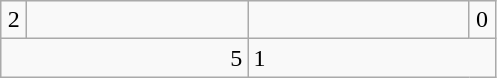<table class=wikitable>
<tr>
<td align=center width=10>2</td>
<td align=center width=140></td>
<td align=center ! width=140></td>
<td align="center" width="10">0</td>
</tr>
<tr>
<td colspan=2 align=right>5</td>
<td colspan="2">1</td>
</tr>
</table>
